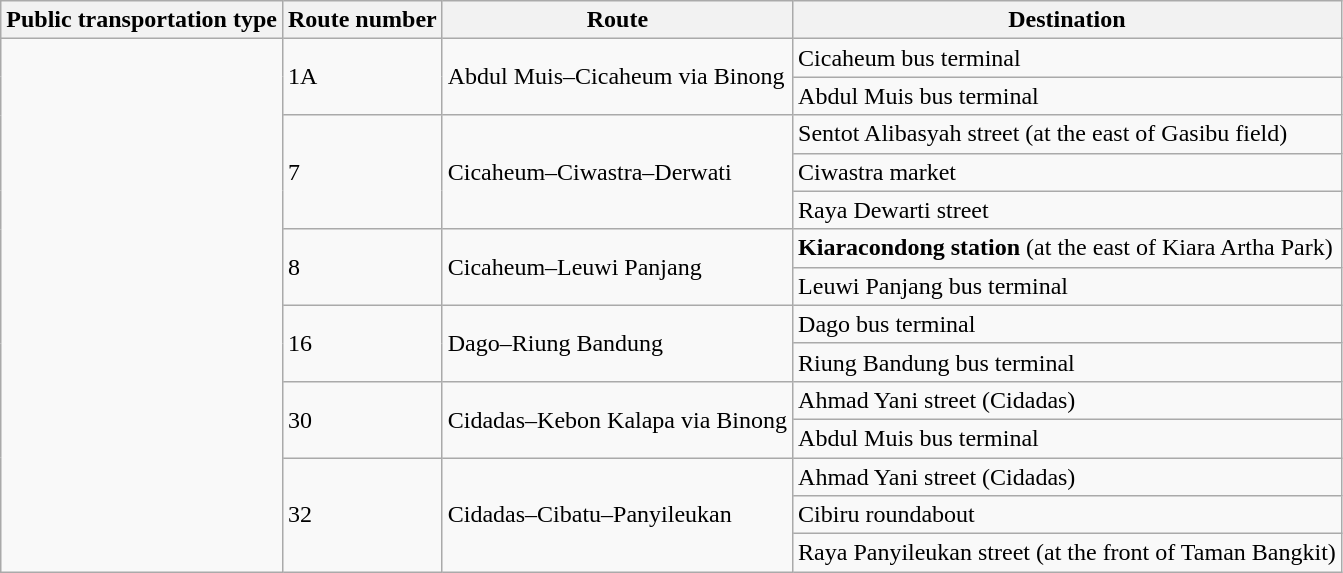<table class="wikitable">
<tr>
<th>Public transportation type</th>
<th>Route number</th>
<th>Route</th>
<th>Destination</th>
</tr>
<tr>
<td rowspan="14"></td>
<td rowspan="2">1A</td>
<td rowspan="2">Abdul Muis–Cicaheum via Binong</td>
<td>Cicaheum bus terminal</td>
</tr>
<tr>
<td>Abdul Muis bus terminal</td>
</tr>
<tr>
<td rowspan="3">7</td>
<td rowspan="3">Cicaheum–Ciwastra–Derwati</td>
<td>Sentot Alibasyah street (at the east of Gasibu field)</td>
</tr>
<tr>
<td>Ciwastra market</td>
</tr>
<tr>
<td>Raya Dewarti street</td>
</tr>
<tr>
<td rowspan="2">8</td>
<td rowspan="2">Cicaheum–Leuwi Panjang</td>
<td><strong>Kiaracondong station</strong> (at the east of Kiara Artha Park)</td>
</tr>
<tr>
<td>Leuwi Panjang bus terminal</td>
</tr>
<tr>
<td rowspan="2">16</td>
<td rowspan="2">Dago–Riung Bandung</td>
<td>Dago bus terminal</td>
</tr>
<tr>
<td>Riung Bandung bus terminal</td>
</tr>
<tr>
<td rowspan="2">30</td>
<td rowspan="2">Cidadas–Kebon Kalapa via Binong</td>
<td>Ahmad Yani street (Cidadas)</td>
</tr>
<tr>
<td>Abdul Muis bus terminal</td>
</tr>
<tr>
<td rowspan="3">32</td>
<td rowspan="3">Cidadas–Cibatu–Panyileukan</td>
<td>Ahmad Yani street (Cidadas)</td>
</tr>
<tr>
<td>Cibiru roundabout</td>
</tr>
<tr>
<td>Raya Panyileukan street (at the front of Taman Bangkit)</td>
</tr>
</table>
